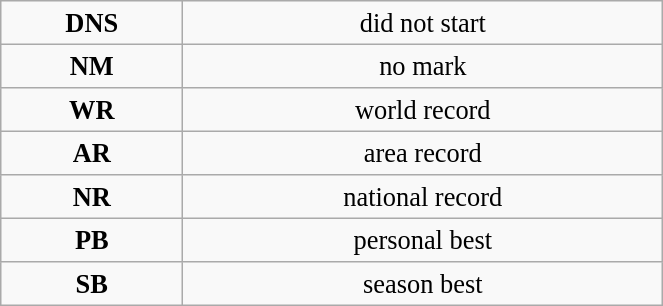<table class="wikitable" style=" text-align:center; font-size:110%;" width="35%">
<tr>
<td><strong>DNS</strong></td>
<td>did not start</td>
</tr>
<tr>
<td><strong>NM</strong></td>
<td>no mark</td>
</tr>
<tr>
<td><strong>WR</strong></td>
<td>world record</td>
</tr>
<tr>
<td><strong>AR</strong></td>
<td>area record</td>
</tr>
<tr>
<td><strong>NR</strong></td>
<td>national record</td>
</tr>
<tr>
<td><strong>PB</strong></td>
<td>personal best</td>
</tr>
<tr>
<td><strong>SB</strong></td>
<td>season best</td>
</tr>
</table>
